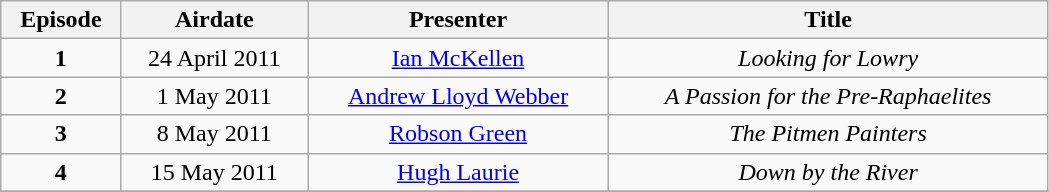<table class="wikitable" width="699" style="text-align:center;">
<tr>
<th>Episode</th>
<th>Airdate</th>
<th>Presenter</th>
<th>Title</th>
</tr>
<tr>
<td><strong>1</strong></td>
<td>24 April 2011</td>
<td><a href='#'>Ian McKellen</a></td>
<td><em>Looking for Lowry</em></td>
</tr>
<tr>
<td><strong>2</strong></td>
<td>1 May 2011</td>
<td><a href='#'>Andrew Lloyd Webber</a></td>
<td><em>A Passion for the Pre-Raphaelites</em></td>
</tr>
<tr>
<td><strong>3</strong></td>
<td>8 May 2011</td>
<td><a href='#'>Robson Green</a></td>
<td><em>The Pitmen Painters</em></td>
</tr>
<tr>
<td><strong>4</strong></td>
<td>15 May 2011</td>
<td><a href='#'>Hugh Laurie</a></td>
<td><em>Down by the River</em></td>
</tr>
<tr>
</tr>
</table>
